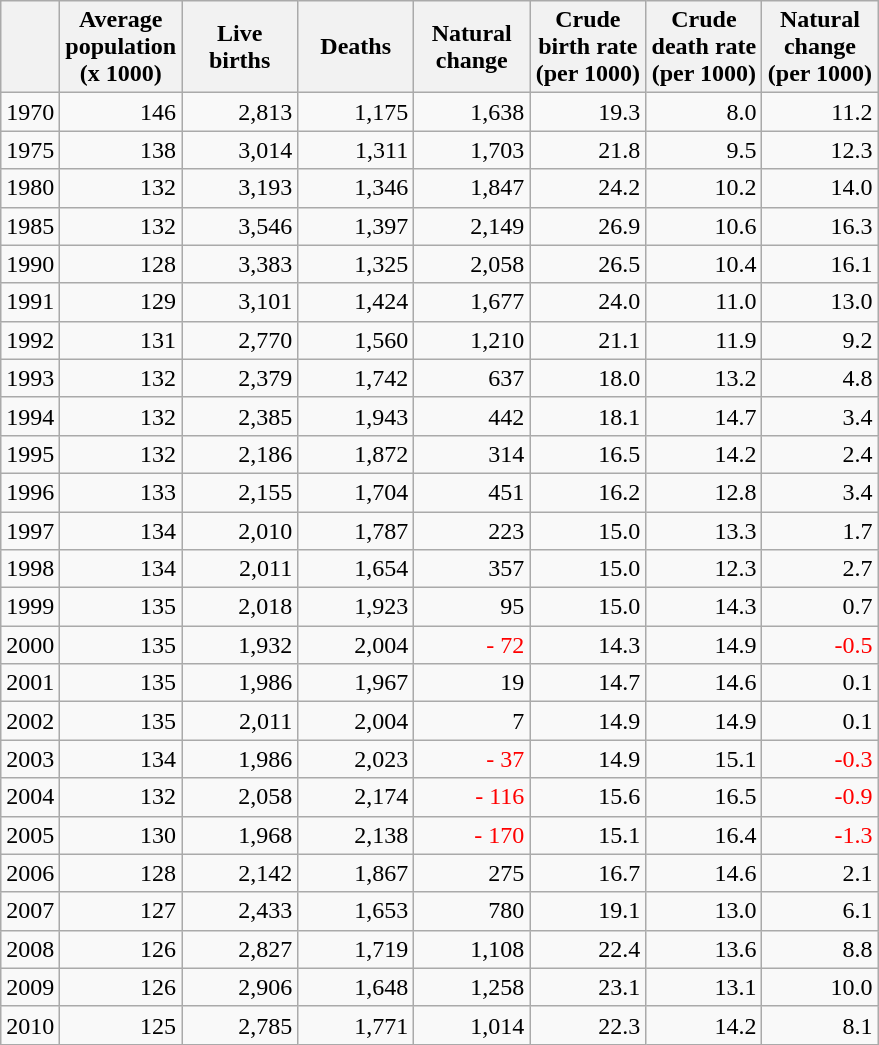<table class="wikitable" style="text-align: right;">
<tr>
<th></th>
<th width="70pt">Average population (x 1000)</th>
<th width="70pt">Live births</th>
<th width="70pt">Deaths</th>
<th width="70pt">Natural change</th>
<th width="70pt">Crude birth rate (per 1000)</th>
<th width="70pt">Crude death rate (per 1000)</th>
<th width="70pt">Natural change (per 1000)</th>
</tr>
<tr>
<td>1970</td>
<td>146</td>
<td>2,813</td>
<td>1,175</td>
<td>1,638</td>
<td>19.3</td>
<td>8.0</td>
<td>11.2</td>
</tr>
<tr>
<td>1975</td>
<td>138</td>
<td>3,014</td>
<td>1,311</td>
<td>1,703</td>
<td>21.8</td>
<td>9.5</td>
<td>12.3</td>
</tr>
<tr>
<td>1980</td>
<td>132</td>
<td>3,193</td>
<td>1,346</td>
<td>1,847</td>
<td>24.2</td>
<td>10.2</td>
<td>14.0</td>
</tr>
<tr>
<td>1985</td>
<td>132</td>
<td>3,546</td>
<td>1,397</td>
<td>2,149</td>
<td>26.9</td>
<td>10.6</td>
<td>16.3</td>
</tr>
<tr>
<td>1990</td>
<td>128</td>
<td>3,383</td>
<td>1,325</td>
<td>2,058</td>
<td>26.5</td>
<td>10.4</td>
<td>16.1</td>
</tr>
<tr>
<td>1991</td>
<td>129</td>
<td>3,101</td>
<td>1,424</td>
<td>1,677</td>
<td>24.0</td>
<td>11.0</td>
<td>13.0</td>
</tr>
<tr>
<td>1992</td>
<td>131</td>
<td>2,770</td>
<td>1,560</td>
<td>1,210</td>
<td>21.1</td>
<td>11.9</td>
<td>9.2</td>
</tr>
<tr>
<td>1993</td>
<td>132</td>
<td>2,379</td>
<td>1,742</td>
<td>637</td>
<td>18.0</td>
<td>13.2</td>
<td>4.8</td>
</tr>
<tr>
<td>1994</td>
<td>132</td>
<td>2,385</td>
<td>1,943</td>
<td>442</td>
<td>18.1</td>
<td>14.7</td>
<td>3.4</td>
</tr>
<tr>
<td>1995</td>
<td>132</td>
<td>2,186</td>
<td>1,872</td>
<td>314</td>
<td>16.5</td>
<td>14.2</td>
<td>2.4</td>
</tr>
<tr>
<td>1996</td>
<td>133</td>
<td>2,155</td>
<td>1,704</td>
<td>451</td>
<td>16.2</td>
<td>12.8</td>
<td>3.4</td>
</tr>
<tr>
<td>1997</td>
<td>134</td>
<td>2,010</td>
<td>1,787</td>
<td>223</td>
<td>15.0</td>
<td>13.3</td>
<td>1.7</td>
</tr>
<tr>
<td>1998</td>
<td>134</td>
<td>2,011</td>
<td>1,654</td>
<td>357</td>
<td>15.0</td>
<td>12.3</td>
<td>2.7</td>
</tr>
<tr>
<td>1999</td>
<td>135</td>
<td>2,018</td>
<td>1,923</td>
<td>95</td>
<td>15.0</td>
<td>14.3</td>
<td>0.7</td>
</tr>
<tr>
<td>2000</td>
<td>135</td>
<td>1,932</td>
<td>2,004</td>
<td style="color: red">- 72</td>
<td>14.3</td>
<td>14.9</td>
<td style="color: red">-0.5</td>
</tr>
<tr>
<td>2001</td>
<td>135</td>
<td>1,986</td>
<td>1,967</td>
<td>19</td>
<td>14.7</td>
<td>14.6</td>
<td>0.1</td>
</tr>
<tr>
<td>2002</td>
<td>135</td>
<td>2,011</td>
<td>2,004</td>
<td>7</td>
<td>14.9</td>
<td>14.9</td>
<td>0.1</td>
</tr>
<tr>
<td>2003</td>
<td>134</td>
<td>1,986</td>
<td>2,023</td>
<td style="color: red">- 37</td>
<td>14.9</td>
<td>15.1</td>
<td style="color: red">-0.3</td>
</tr>
<tr>
<td>2004</td>
<td>132</td>
<td>2,058</td>
<td>2,174</td>
<td style="color: red">- 116</td>
<td>15.6</td>
<td>16.5</td>
<td style="color: red">-0.9</td>
</tr>
<tr>
<td>2005</td>
<td>130</td>
<td>1,968</td>
<td>2,138</td>
<td style="color: red">- 170</td>
<td>15.1</td>
<td>16.4</td>
<td style="color: red">-1.3</td>
</tr>
<tr>
<td>2006</td>
<td>128</td>
<td>2,142</td>
<td>1,867</td>
<td>275</td>
<td>16.7</td>
<td>14.6</td>
<td>2.1</td>
</tr>
<tr>
<td>2007</td>
<td>127</td>
<td>2,433</td>
<td>1,653</td>
<td>780</td>
<td>19.1</td>
<td>13.0</td>
<td>6.1</td>
</tr>
<tr>
<td>2008</td>
<td>126</td>
<td>2,827</td>
<td>1,719</td>
<td>1,108</td>
<td>22.4</td>
<td>13.6</td>
<td>8.8</td>
</tr>
<tr>
<td>2009</td>
<td>126</td>
<td>2,906</td>
<td>1,648</td>
<td>1,258</td>
<td>23.1</td>
<td>13.1</td>
<td>10.0</td>
</tr>
<tr>
<td>2010</td>
<td>125</td>
<td>2,785</td>
<td>1,771</td>
<td>1,014</td>
<td>22.3</td>
<td>14.2</td>
<td>8.1</td>
</tr>
</table>
